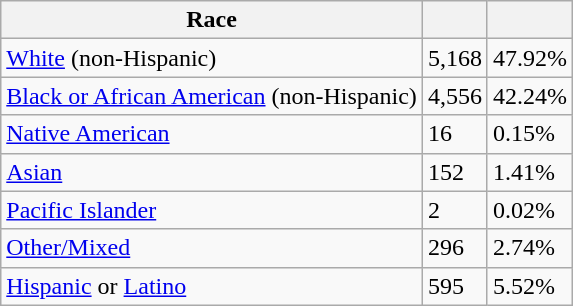<table class="wikitable">
<tr>
<th>Race</th>
<th></th>
<th></th>
</tr>
<tr>
<td><a href='#'>White</a> (non-Hispanic)</td>
<td>5,168</td>
<td>47.92%</td>
</tr>
<tr>
<td><a href='#'>Black or African American</a> (non-Hispanic)</td>
<td>4,556</td>
<td>42.24%</td>
</tr>
<tr>
<td><a href='#'>Native American</a></td>
<td>16</td>
<td>0.15%</td>
</tr>
<tr>
<td><a href='#'>Asian</a></td>
<td>152</td>
<td>1.41%</td>
</tr>
<tr>
<td><a href='#'>Pacific Islander</a></td>
<td>2</td>
<td>0.02%</td>
</tr>
<tr>
<td><a href='#'>Other/Mixed</a></td>
<td>296</td>
<td>2.74%</td>
</tr>
<tr>
<td><a href='#'>Hispanic</a> or <a href='#'>Latino</a></td>
<td>595</td>
<td>5.52%</td>
</tr>
</table>
